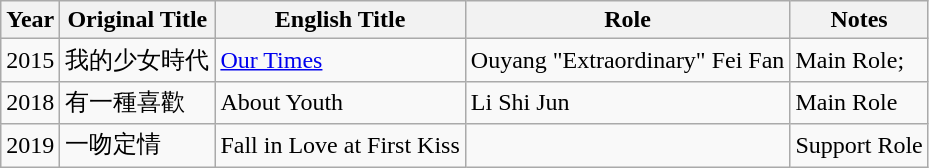<table class="wikitable sortable">
<tr>
<th>Year</th>
<th>Original Title</th>
<th>English Title</th>
<th>Role</th>
<th>Notes</th>
</tr>
<tr>
<td>2015</td>
<td>我的少女時代</td>
<td><a href='#'>Our Times</a></td>
<td>Ouyang "Extraordinary" Fei Fan</td>
<td>Main Role;  </td>
</tr>
<tr>
<td>2018</td>
<td>有一種喜歡</td>
<td>About Youth</td>
<td>Li Shi Jun</td>
<td>Main Role</td>
</tr>
<tr>
<td>2019</td>
<td>一吻定情</td>
<td>Fall in Love at First Kiss</td>
<td></td>
<td>Support Role</td>
</tr>
</table>
